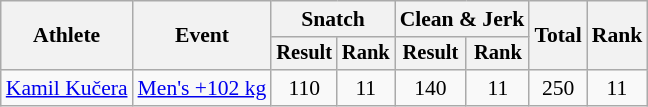<table class="wikitable" style="font-size:90%">
<tr>
<th rowspan="2">Athlete</th>
<th rowspan="2">Event</th>
<th colspan="2">Snatch</th>
<th colspan="2">Clean & Jerk</th>
<th rowspan="2">Total</th>
<th rowspan="2">Rank</th>
</tr>
<tr style="font-size:95%">
<th>Result</th>
<th>Rank</th>
<th>Result</th>
<th>Rank</th>
</tr>
<tr align=center>
<td align=left><a href='#'>Kamil Kučera</a></td>
<td align=left><a href='#'>Men's +102 kg</a></td>
<td>110</td>
<td>11</td>
<td>140</td>
<td>11</td>
<td>250</td>
<td>11</td>
</tr>
</table>
